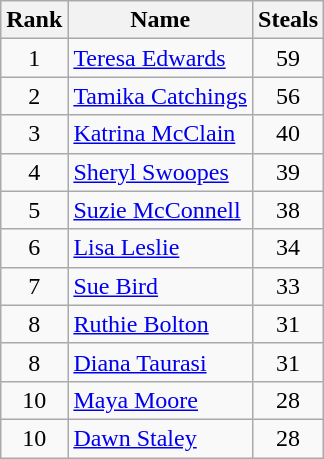<table class="wikitable sortable" style="text-align: center;">
<tr>
<th>Rank</th>
<th class="unsortable">Name</th>
<th>Steals</th>
</tr>
<tr>
<td>1</td>
<td style="text-align: left;"><a href='#'>Teresa Edwards</a></td>
<td>59</td>
</tr>
<tr>
<td>2</td>
<td style="text-align: left;"><a href='#'>Tamika Catchings</a></td>
<td>56</td>
</tr>
<tr>
<td>3</td>
<td style="text-align: left;"><a href='#'>Katrina McClain</a></td>
<td>40</td>
</tr>
<tr>
<td>4</td>
<td style="text-align: left;"><a href='#'>Sheryl Swoopes</a></td>
<td>39</td>
</tr>
<tr>
<td>5</td>
<td style="text-align: left;"><a href='#'>Suzie McConnell</a></td>
<td>38</td>
</tr>
<tr>
<td>6</td>
<td style="text-align: left;"><a href='#'>Lisa Leslie</a></td>
<td>34</td>
</tr>
<tr>
<td>7</td>
<td style="text-align: left;"><a href='#'>Sue Bird</a></td>
<td>33</td>
</tr>
<tr>
<td>8</td>
<td style="text-align: left;"><a href='#'>Ruthie Bolton</a></td>
<td>31</td>
</tr>
<tr>
<td>8</td>
<td style="text-align: left;"><a href='#'>Diana Taurasi</a></td>
<td>31</td>
</tr>
<tr>
<td>10</td>
<td style="text-align: left;"><a href='#'>Maya Moore</a></td>
<td>28</td>
</tr>
<tr>
<td>10</td>
<td style="text-align: left;"><a href='#'>Dawn Staley</a></td>
<td>28</td>
</tr>
</table>
